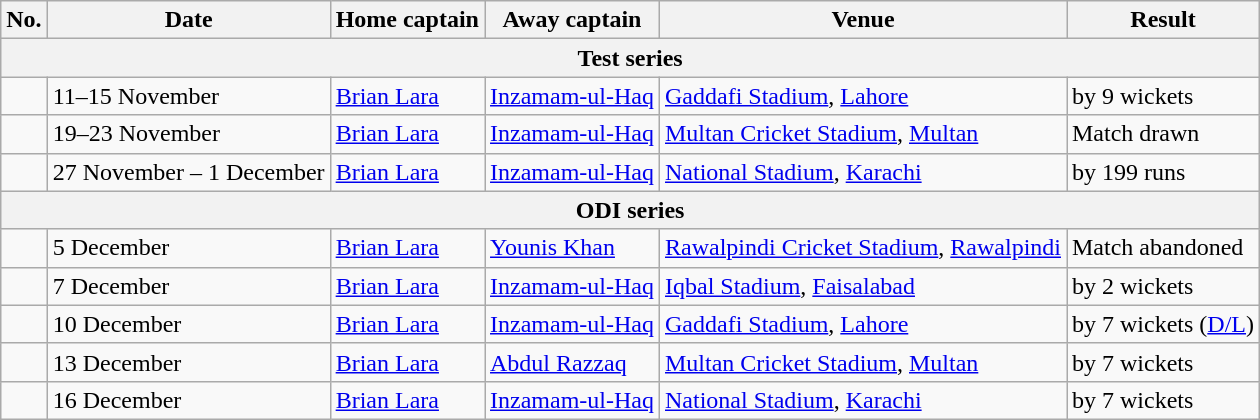<table class="wikitable">
<tr>
<th>No.</th>
<th>Date</th>
<th>Home captain</th>
<th>Away captain</th>
<th>Venue</th>
<th>Result</th>
</tr>
<tr>
<th colspan="6">Test series</th>
</tr>
<tr>
<td></td>
<td>11–15 November</td>
<td><a href='#'>Brian Lara</a></td>
<td><a href='#'>Inzamam-ul-Haq</a></td>
<td><a href='#'>Gaddafi Stadium</a>, <a href='#'>Lahore</a></td>
<td> by 9 wickets</td>
</tr>
<tr>
<td></td>
<td>19–23 November</td>
<td><a href='#'>Brian Lara</a></td>
<td><a href='#'>Inzamam-ul-Haq</a></td>
<td><a href='#'>Multan Cricket Stadium</a>, <a href='#'>Multan</a></td>
<td>Match drawn</td>
</tr>
<tr>
<td></td>
<td>27 November – 1 December</td>
<td><a href='#'>Brian Lara</a></td>
<td><a href='#'>Inzamam-ul-Haq</a></td>
<td><a href='#'>National Stadium</a>, <a href='#'>Karachi</a></td>
<td> by 199 runs</td>
</tr>
<tr>
<th colspan="6">ODI series</th>
</tr>
<tr>
<td></td>
<td>5 December</td>
<td><a href='#'>Brian Lara</a></td>
<td><a href='#'>Younis Khan</a></td>
<td><a href='#'>Rawalpindi Cricket Stadium</a>, <a href='#'>Rawalpindi</a></td>
<td>Match abandoned</td>
</tr>
<tr>
<td></td>
<td>7 December</td>
<td><a href='#'>Brian Lara</a></td>
<td><a href='#'>Inzamam-ul-Haq</a></td>
<td><a href='#'>Iqbal Stadium</a>, <a href='#'>Faisalabad</a></td>
<td> by 2 wickets</td>
</tr>
<tr>
<td></td>
<td>10 December</td>
<td><a href='#'>Brian Lara</a></td>
<td><a href='#'>Inzamam-ul-Haq</a></td>
<td><a href='#'>Gaddafi Stadium</a>, <a href='#'>Lahore</a></td>
<td> by 7 wickets (<a href='#'>D/L</a>)</td>
</tr>
<tr>
<td></td>
<td>13 December</td>
<td><a href='#'>Brian Lara</a></td>
<td><a href='#'>Abdul Razzaq</a></td>
<td><a href='#'>Multan Cricket Stadium</a>, <a href='#'>Multan</a></td>
<td> by 7 wickets</td>
</tr>
<tr>
<td></td>
<td>16 December</td>
<td><a href='#'>Brian Lara</a></td>
<td><a href='#'>Inzamam-ul-Haq</a></td>
<td><a href='#'>National Stadium</a>, <a href='#'>Karachi</a></td>
<td> by 7 wickets</td>
</tr>
</table>
